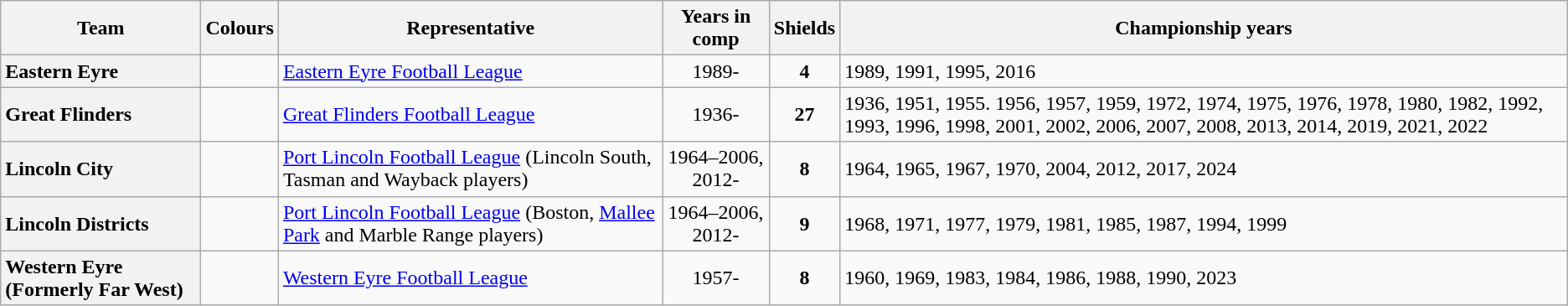<table class="wikitable sortable">
<tr>
<th>Team</th>
<th>Colours</th>
<th>Representative</th>
<th>Years in comp</th>
<th>Shields</th>
<th>Championship years</th>
</tr>
<tr>
<th style="text-align:left">Eastern Eyre</th>
<td></td>
<td><a href='#'>Eastern Eyre Football League</a></td>
<td align="center">1989-</td>
<td align="center"><strong>4</strong></td>
<td>1989, 1991, 1995, 2016</td>
</tr>
<tr>
<th style="text-align:left">Great Flinders</th>
<td></td>
<td><a href='#'>Great Flinders Football League</a></td>
<td align="center">1936-</td>
<td align="center"><strong>27</strong></td>
<td>1936, 1951, 1955. 1956, 1957, 1959, 1972, 1974, 1975, 1976, 1978, 1980, 1982, 1992, 1993, 1996, 1998, 2001, 2002, 2006, 2007, 2008, 2013, 2014, 2019, 2021, 2022</td>
</tr>
<tr>
<th style="text-align:left">Lincoln City</th>
<td></td>
<td><a href='#'>Port Lincoln Football League</a> (Lincoln South, Tasman and Wayback players)</td>
<td align="center">1964–2006, 2012-</td>
<td align="center"><strong>8</strong></td>
<td>1964, 1965, 1967, 1970, 2004, 2012, 2017, 2024</td>
</tr>
<tr>
<th style="text-align:left">Lincoln Districts</th>
<td></td>
<td><a href='#'>Port Lincoln Football League</a> (Boston, <a href='#'>Mallee Park</a> and Marble Range players)</td>
<td align="center">1964–2006, 2012-</td>
<td align="center"><strong>9</strong></td>
<td>1968, 1971, 1977, 1979, 1981, 1985, 1987, 1994, 1999</td>
</tr>
<tr>
<th style="text-align:left">Western Eyre (Formerly Far West)</th>
<td></td>
<td><a href='#'>Western Eyre Football League</a></td>
<td align="center">1957-</td>
<td align="center"><strong>8</strong></td>
<td>1960, 1969, 1983, 1984, 1986, 1988, 1990, 2023</td>
</tr>
</table>
